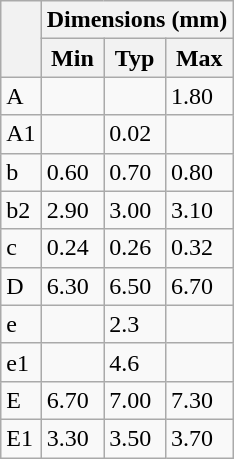<table class="wikitable">
<tr>
<th rowspan=2></th>
<th colspan=3>Dimensions (mm)</th>
</tr>
<tr>
<th>Min</th>
<th>Typ</th>
<th>Max</th>
</tr>
<tr>
<td>A</td>
<td></td>
<td></td>
<td>1.80</td>
</tr>
<tr>
<td>A1</td>
<td></td>
<td>0.02</td>
<td></td>
</tr>
<tr>
<td>b</td>
<td>0.60</td>
<td>0.70</td>
<td>0.80</td>
</tr>
<tr>
<td>b2</td>
<td>2.90</td>
<td>3.00</td>
<td>3.10</td>
</tr>
<tr>
<td>c</td>
<td>0.24</td>
<td>0.26</td>
<td>0.32</td>
</tr>
<tr>
<td>D</td>
<td>6.30</td>
<td>6.50</td>
<td>6.70</td>
</tr>
<tr>
<td>e</td>
<td></td>
<td>2.3</td>
<td></td>
</tr>
<tr>
<td>e1</td>
<td></td>
<td>4.6</td>
<td></td>
</tr>
<tr>
<td>E</td>
<td>6.70</td>
<td>7.00</td>
<td>7.30</td>
</tr>
<tr>
<td>E1</td>
<td>3.30</td>
<td>3.50</td>
<td>3.70</td>
</tr>
</table>
